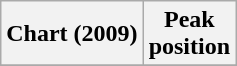<table class="wikitable plainrowheaders" style="text-align:center">
<tr>
<th scope="col">Chart (2009)</th>
<th scope="col">Peak<br>position</th>
</tr>
<tr>
</tr>
</table>
